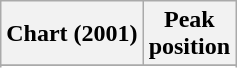<table class="wikitable sortable">
<tr>
<th>Chart (2001)</th>
<th>Peak<br>position</th>
</tr>
<tr>
</tr>
<tr>
</tr>
</table>
